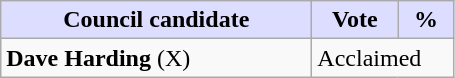<table class="wikitable">
<tr>
<th style="background:#ddf; width:200px;">Council candidate</th>
<th style="background:#ddf; width:50px;">Vote</th>
<th style="background:#ddf; width:30px;">%</th>
</tr>
<tr>
<td><strong>Dave Harding</strong> (X)</td>
<td colspan="2">Acclaimed</td>
</tr>
</table>
